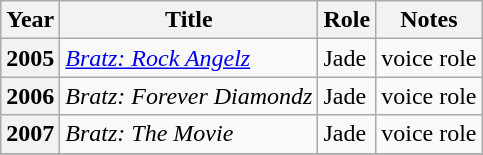<table class="wikitable plainrowheaders sortable">
<tr>
<th>Year</th>
<th>Title</th>
<th>Role</th>
<th class="unsortable">Notes</th>
</tr>
<tr>
<th scope="row">2005</th>
<td><em><a href='#'>Bratz: Rock Angelz</a></em></td>
<td>Jade</td>
<td>voice role</td>
</tr>
<tr>
<th scope="row">2006</th>
<td><em>Bratz: Forever Diamondz</em></td>
<td>Jade</td>
<td>voice role</td>
</tr>
<tr>
<th scope="row">2007</th>
<td><em>Bratz: The Movie</em></td>
<td>Jade</td>
<td>voice role</td>
</tr>
<tr>
</tr>
</table>
